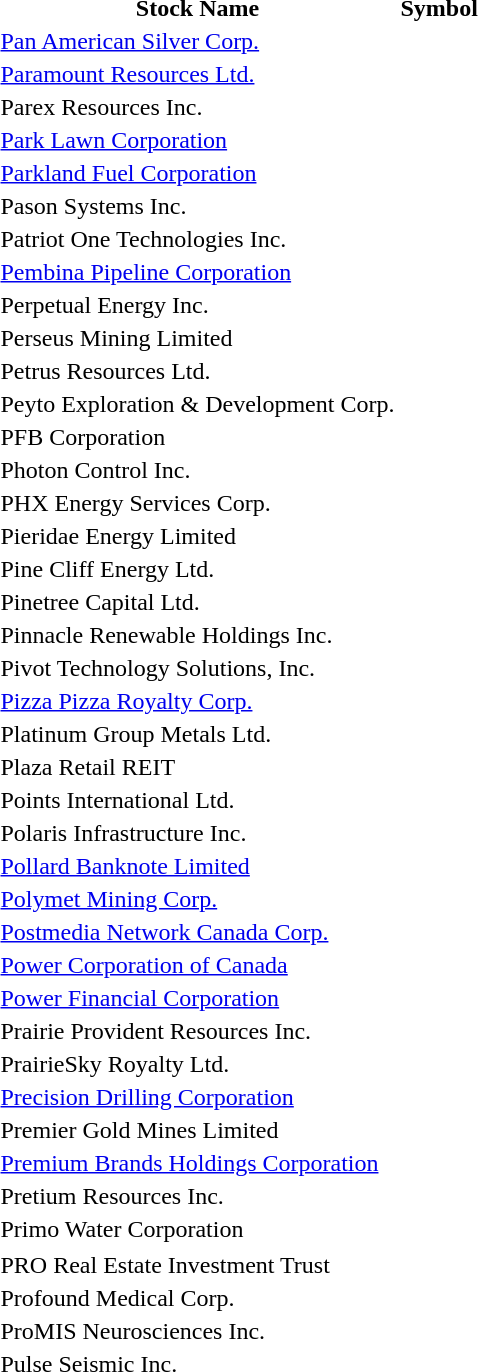<table style="background:transparent;">
<tr>
<th>Stock Name</th>
<th>Symbol</th>
</tr>
<tr --->
<td><a href='#'>Pan American Silver Corp.</a></td>
<td></td>
</tr>
<tr --->
<td><a href='#'>Paramount Resources Ltd.</a></td>
<td></td>
</tr>
<tr --->
<td>Parex Resources Inc.</td>
<td></td>
</tr>
<tr>
<td><a href='#'>Park Lawn Corporation</a></td>
<td></td>
</tr>
<tr --->
<td><a href='#'>Parkland Fuel Corporation</a></td>
<td></td>
</tr>
<tr --->
<td>Pason Systems Inc.</td>
<td></td>
</tr>
<tr --->
<td>Patriot One Technologies Inc.</td>
<td></td>
</tr>
<tr --->
<td><a href='#'>Pembina Pipeline Corporation</a></td>
<td></td>
</tr>
<tr --->
<td>Perpetual Energy Inc.</td>
<td></td>
</tr>
<tr --->
<td>Perseus Mining Limited</td>
<td></td>
</tr>
<tr>
<td>Petrus Resources Ltd.</td>
<td></td>
</tr>
<tr --->
<td>Peyto Exploration & Development Corp.</td>
<td></td>
</tr>
<tr --->
<td>PFB Corporation</td>
<td></td>
</tr>
<tr>
<td>Photon Control Inc.</td>
<td></td>
</tr>
<tr --->
<td>PHX Energy Services Corp.</td>
<td></td>
</tr>
<tr>
<td>Pieridae Energy Limited</td>
<td></td>
</tr>
<tr --->
<td>Pine Cliff Energy Ltd.</td>
<td></td>
</tr>
<tr --->
<td>Pinetree Capital Ltd.</td>
<td></td>
</tr>
<tr>
<td>Pinnacle Renewable Holdings Inc.</td>
<td></td>
</tr>
<tr>
<td>Pivot Technology Solutions, Inc.</td>
<td></td>
</tr>
<tr --->
<td><a href='#'>Pizza Pizza Royalty Corp.</a></td>
<td></td>
</tr>
<tr --->
<td>Platinum Group Metals Ltd.</td>
<td></td>
</tr>
<tr --->
<td>Plaza Retail REIT</td>
<td></td>
</tr>
<tr --->
<td>Points International Ltd.</td>
<td></td>
</tr>
<tr --->
<td>Polaris Infrastructure Inc.</td>
<td></td>
</tr>
<tr --->
<td><a href='#'>Pollard Banknote Limited</a></td>
<td></td>
</tr>
<tr --->
<td><a href='#'>Polymet Mining Corp.</a></td>
<td></td>
</tr>
<tr --->
<td><a href='#'>Postmedia Network Canada Corp.</a></td>
<td></td>
</tr>
<tr --->
<td><a href='#'>Power Corporation of Canada</a></td>
<td></td>
</tr>
<tr --->
<td><a href='#'>Power Financial Corporation</a></td>
<td></td>
</tr>
<tr>
<td>Prairie Provident Resources Inc.</td>
<td></td>
</tr>
<tr --->
<td>PrairieSky Royalty Ltd.</td>
<td></td>
</tr>
<tr --->
<td><a href='#'>Precision Drilling Corporation</a></td>
<td></td>
</tr>
<tr --->
<td>Premier Gold Mines Limited</td>
<td></td>
</tr>
<tr --->
<td><a href='#'>Premium Brands Holdings Corporation</a></td>
<td></td>
</tr>
<tr --->
<td>Pretium Resources Inc.</td>
<td></td>
</tr>
<tr --->
<td>Primo Water Corporation</td>
<td></td>
</tr>
<tr --->
</tr>
<tr --->
<td>PRO Real Estate Investment Trust</td>
<td></td>
</tr>
<tr --->
<td>Profound Medical Corp.</td>
<td></td>
</tr>
<tr --->
<td>ProMIS Neurosciences Inc.</td>
<td></td>
</tr>
<tr --->
<td>Pulse Seismic Inc.</td>
<td></td>
</tr>
<tr --->
</tr>
</table>
